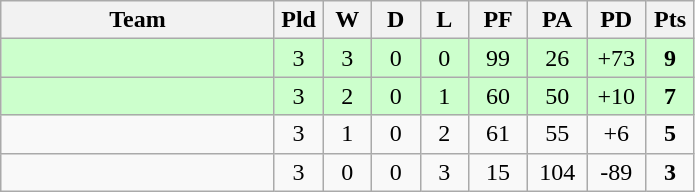<table class="wikitable" style="text-align:center;">
<tr>
<th width=175>Team</th>
<th width=25 abbr="Played">Pld</th>
<th width=25 abbr="Won">W</th>
<th width=25 abbr="Drawn">D</th>
<th width=25 abbr="Lost">L</th>
<th width=32 abbr="Points for">PF</th>
<th width=32 abbr="Points against">PA</th>
<th width=32 abbr="Points difference">PD</th>
<th width=25 abbr="Points">Pts</th>
</tr>
<tr bgcolor=ccffcc>
<td align=left></td>
<td>3</td>
<td>3</td>
<td>0</td>
<td>0</td>
<td>99</td>
<td>26</td>
<td>+73</td>
<td><strong>9</strong></td>
</tr>
<tr bgcolor=ccffcc>
<td align=left></td>
<td>3</td>
<td>2</td>
<td>0</td>
<td>1</td>
<td>60</td>
<td>50</td>
<td>+10</td>
<td><strong>7</strong></td>
</tr>
<tr>
<td align=left></td>
<td>3</td>
<td>1</td>
<td>0</td>
<td>2</td>
<td>61</td>
<td>55</td>
<td>+6</td>
<td><strong>5</strong></td>
</tr>
<tr>
<td align=left></td>
<td>3</td>
<td>0</td>
<td>0</td>
<td>3</td>
<td>15</td>
<td>104</td>
<td>-89</td>
<td><strong>3</strong></td>
</tr>
</table>
